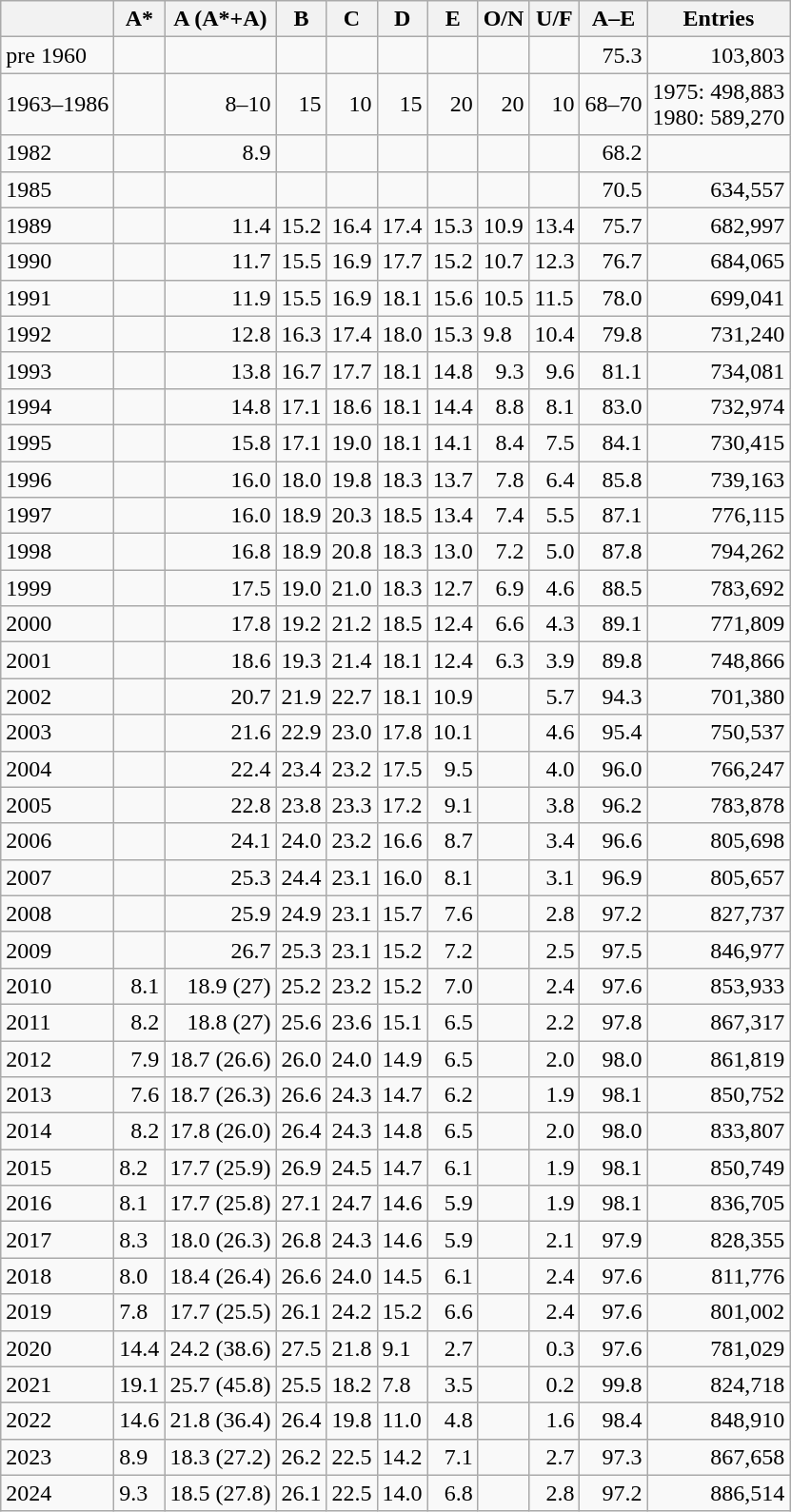<table class="wikitable">
<tr>
<th></th>
<th>A*</th>
<th>A (A*+A)</th>
<th>B</th>
<th>C</th>
<th>D</th>
<th>E</th>
<th>O/N</th>
<th>U/F</th>
<th>A–E</th>
<th>Entries</th>
</tr>
<tr>
<td>pre 1960</td>
<td></td>
<td></td>
<td></td>
<td></td>
<td></td>
<td></td>
<td></td>
<td></td>
<td align=right>75.3</td>
<td align=right>103,803</td>
</tr>
<tr>
<td>1963–1986</td>
<td></td>
<td align=right>8–10</td>
<td align=right>15</td>
<td align=right>10</td>
<td align=right>15</td>
<td align=right>20</td>
<td align=right>20</td>
<td align=right>10</td>
<td align=right>68–70</td>
<td>1975: 498,883<br>1980: 589,270</td>
</tr>
<tr>
<td>1982</td>
<td></td>
<td align=right>8.9</td>
<td></td>
<td></td>
<td></td>
<td></td>
<td></td>
<td></td>
<td align=right>68.2</td>
<td></td>
</tr>
<tr>
<td>1985</td>
<td></td>
<td></td>
<td></td>
<td></td>
<td></td>
<td></td>
<td></td>
<td></td>
<td align=right>70.5</td>
<td align=right>634,557</td>
</tr>
<tr>
<td>1989</td>
<td></td>
<td align=right>11.4</td>
<td>15.2</td>
<td>16.4</td>
<td>17.4</td>
<td>15.3</td>
<td>10.9</td>
<td>13.4</td>
<td align=right>75.7</td>
<td align=right>682,997</td>
</tr>
<tr>
<td>1990</td>
<td></td>
<td align=right>11.7</td>
<td>15.5</td>
<td>16.9</td>
<td>17.7</td>
<td>15.2</td>
<td>10.7</td>
<td>12.3</td>
<td align=right>76.7</td>
<td align=right>684,065</td>
</tr>
<tr>
<td>1991</td>
<td></td>
<td align=right>11.9</td>
<td>15.5</td>
<td>16.9</td>
<td>18.1</td>
<td>15.6</td>
<td>10.5</td>
<td>11.5</td>
<td align=right>78.0</td>
<td align=right>699,041</td>
</tr>
<tr>
<td>1992</td>
<td></td>
<td align=right>12.8</td>
<td>16.3</td>
<td>17.4</td>
<td>18.0</td>
<td>15.3</td>
<td>9.8</td>
<td align=right>10.4</td>
<td align=right>79.8</td>
<td align=right>731,240</td>
</tr>
<tr>
<td>1993</td>
<td></td>
<td align=right>13.8</td>
<td align=right>16.7</td>
<td align=right>17.7</td>
<td align=right>18.1</td>
<td align=right>14.8</td>
<td align=right>9.3</td>
<td align=right>9.6</td>
<td align=right>81.1</td>
<td align=right>734,081</td>
</tr>
<tr>
<td>1994</td>
<td></td>
<td align=right>14.8</td>
<td align=right>17.1</td>
<td align=right>18.6</td>
<td align=right>18.1</td>
<td align=right>14.4</td>
<td align=right>8.8</td>
<td align=right>8.1</td>
<td align=right>83.0</td>
<td align=right>732,974</td>
</tr>
<tr>
<td>1995</td>
<td></td>
<td align=right>15.8</td>
<td align=right>17.1</td>
<td align=right>19.0</td>
<td align=right>18.1</td>
<td align=right>14.1</td>
<td align=right>8.4</td>
<td align=right>7.5</td>
<td align=right>84.1</td>
<td align=right>730,415</td>
</tr>
<tr>
<td>1996</td>
<td></td>
<td align=right>16.0</td>
<td align=right>18.0</td>
<td align=right>19.8</td>
<td align=right>18.3</td>
<td align=right>13.7</td>
<td align=right>7.8</td>
<td align=right>6.4</td>
<td align=right>85.8</td>
<td align=right>739,163</td>
</tr>
<tr>
<td>1997</td>
<td></td>
<td align=right>16.0</td>
<td align=right>18.9</td>
<td align=right>20.3</td>
<td align=right>18.5</td>
<td align=right>13.4</td>
<td align=right>7.4</td>
<td align=right>5.5</td>
<td align=right>87.1</td>
<td align=right>776,115</td>
</tr>
<tr>
<td>1998</td>
<td></td>
<td align=right>16.8</td>
<td align=right>18.9</td>
<td align=right>20.8</td>
<td align=right>18.3</td>
<td align=right>13.0</td>
<td align=right>7.2</td>
<td align=right>5.0</td>
<td align=right>87.8</td>
<td align=right>794,262</td>
</tr>
<tr>
<td>1999</td>
<td></td>
<td align=right>17.5</td>
<td align=right>19.0</td>
<td align=right>21.0</td>
<td align=right>18.3</td>
<td align=right>12.7</td>
<td align=right>6.9</td>
<td align=right>4.6</td>
<td align=right>88.5</td>
<td align=right>783,692</td>
</tr>
<tr>
<td>2000</td>
<td></td>
<td align=right>17.8</td>
<td align=right>19.2</td>
<td align=right>21.2</td>
<td align=right>18.5</td>
<td align=right>12.4</td>
<td align=right>6.6</td>
<td align=right>4.3</td>
<td align=right>89.1</td>
<td align=right>771,809</td>
</tr>
<tr>
<td>2001</td>
<td></td>
<td align=right>18.6</td>
<td align=right>19.3</td>
<td align=right>21.4</td>
<td align=right>18.1</td>
<td align=right>12.4</td>
<td align=right>6.3</td>
<td align=right>3.9</td>
<td align=right>89.8</td>
<td align=right>748,866</td>
</tr>
<tr>
<td>2002</td>
<td></td>
<td align=right>20.7</td>
<td align=right>21.9</td>
<td align=right>22.7</td>
<td align=right>18.1</td>
<td align=right>10.9</td>
<td></td>
<td align=right>5.7</td>
<td align=right>94.3</td>
<td align=right>701,380</td>
</tr>
<tr>
<td>2003</td>
<td></td>
<td align=right>21.6</td>
<td align=right>22.9</td>
<td align=right>23.0</td>
<td align=right>17.8</td>
<td align=right>10.1</td>
<td></td>
<td align=right>4.6</td>
<td align=right>95.4</td>
<td align=right>750,537</td>
</tr>
<tr>
<td>2004</td>
<td></td>
<td align=right>22.4</td>
<td align=right>23.4</td>
<td align=right>23.2</td>
<td align=right>17.5</td>
<td align=right>9.5</td>
<td></td>
<td align=right>4.0</td>
<td align=right>96.0</td>
<td align=right>766,247</td>
</tr>
<tr>
<td>2005</td>
<td></td>
<td align=right>22.8</td>
<td align=right>23.8</td>
<td align=right>23.3</td>
<td align=right>17.2</td>
<td align=right>9.1</td>
<td></td>
<td align=right>3.8</td>
<td align=right>96.2</td>
<td align=right>783,878</td>
</tr>
<tr>
<td>2006</td>
<td></td>
<td align=right>24.1</td>
<td align=right>24.0</td>
<td align=right>23.2</td>
<td align=right>16.6</td>
<td align=right>8.7</td>
<td></td>
<td align=right>3.4</td>
<td align=right>96.6</td>
<td align=right>805,698</td>
</tr>
<tr>
<td>2007</td>
<td></td>
<td align=right>25.3</td>
<td align=right>24.4</td>
<td align=right>23.1</td>
<td align=right>16.0</td>
<td align=right>8.1</td>
<td></td>
<td align=right>3.1</td>
<td align=right>96.9</td>
<td align=right>805,657</td>
</tr>
<tr>
<td>2008</td>
<td></td>
<td align=right>25.9</td>
<td align=right>24.9</td>
<td align=right>23.1</td>
<td align=right>15.7</td>
<td align=right>7.6</td>
<td></td>
<td align=right>2.8</td>
<td align=right>97.2</td>
<td align=right>827,737</td>
</tr>
<tr>
<td>2009</td>
<td></td>
<td align=right>26.7</td>
<td align=right>25.3</td>
<td align=right>23.1</td>
<td align=right>15.2</td>
<td align=right>7.2</td>
<td></td>
<td align=right>2.5</td>
<td align=right>97.5</td>
<td align=right>846,977</td>
</tr>
<tr>
<td>2010</td>
<td align=right>8.1</td>
<td align=right>18.9 (27)</td>
<td align=right>25.2</td>
<td align=right>23.2</td>
<td align=right>15.2</td>
<td align=right>7.0</td>
<td></td>
<td align=right>2.4</td>
<td align=right>97.6</td>
<td align=right>853,933</td>
</tr>
<tr>
<td>2011</td>
<td align=right>8.2</td>
<td align=right>18.8 (27)</td>
<td align=right>25.6</td>
<td align=right>23.6</td>
<td align=right>15.1</td>
<td align=right>6.5</td>
<td></td>
<td align=right>2.2</td>
<td align=right>97.8</td>
<td align=right>867,317</td>
</tr>
<tr>
<td>2012</td>
<td align=right>7.9</td>
<td align=right>18.7 (26.6)</td>
<td align=right>26.0</td>
<td align=right>24.0</td>
<td align=right>14.9</td>
<td align=right>6.5</td>
<td></td>
<td align=right>2.0</td>
<td align=right>98.0</td>
<td align=right>861,819</td>
</tr>
<tr>
<td>2013</td>
<td align=right>7.6</td>
<td align=right>18.7 (26.3)</td>
<td align=right>26.6</td>
<td align=right>24.3</td>
<td align=right>14.7</td>
<td align=right>6.2</td>
<td></td>
<td align=right>1.9</td>
<td align=right>98.1</td>
<td align=right>850,752</td>
</tr>
<tr>
<td>2014</td>
<td align=right>8.2</td>
<td align=right>17.8 (26.0)</td>
<td align=right>26.4</td>
<td align=right>24.3</td>
<td align=right>14.8</td>
<td align=right>6.5</td>
<td></td>
<td align=right>2.0</td>
<td align=right>98.0</td>
<td align=right>833,807</td>
</tr>
<tr>
<td>2015</td>
<td>8.2</td>
<td>17.7 (25.9)</td>
<td>26.9</td>
<td>24.5</td>
<td>14.7</td>
<td align=right>6.1</td>
<td></td>
<td align=right>1.9</td>
<td align=right>98.1</td>
<td align=right>850,749</td>
</tr>
<tr>
<td>2016</td>
<td>8.1</td>
<td>17.7 (25.8)</td>
<td>27.1</td>
<td>24.7</td>
<td>14.6</td>
<td align=right>5.9</td>
<td></td>
<td align=right>1.9</td>
<td align=right>98.1</td>
<td align=right>836,705</td>
</tr>
<tr>
<td>2017</td>
<td>8.3</td>
<td>18.0 (26.3)</td>
<td>26.8</td>
<td>24.3</td>
<td>14.6</td>
<td align=right>5.9</td>
<td></td>
<td align=right>2.1</td>
<td align=right>97.9</td>
<td align=right>828,355</td>
</tr>
<tr>
<td>2018</td>
<td>8.0</td>
<td>18.4 (26.4)</td>
<td>26.6</td>
<td>24.0</td>
<td>14.5</td>
<td align=right>6.1</td>
<td></td>
<td align=right>2.4</td>
<td align=right>97.6</td>
<td align=right>811,776</td>
</tr>
<tr>
<td>2019</td>
<td>7.8</td>
<td>17.7 (25.5)</td>
<td>26.1</td>
<td>24.2</td>
<td>15.2</td>
<td align=right>6.6</td>
<td></td>
<td align=right>2.4</td>
<td align=right>97.6</td>
<td align=right>801,002</td>
</tr>
<tr>
<td>2020</td>
<td>14.4</td>
<td>24.2 (38.6)</td>
<td>27.5</td>
<td>21.8</td>
<td>9.1</td>
<td align=right>2.7</td>
<td></td>
<td align=right>0.3</td>
<td align=right>97.6</td>
<td align=right>781,029</td>
</tr>
<tr>
<td>2021</td>
<td>19.1</td>
<td>25.7 (45.8)</td>
<td>25.5</td>
<td>18.2</td>
<td>7.8</td>
<td align=right>3.5</td>
<td></td>
<td align=right>0.2</td>
<td align=right>99.8</td>
<td align=right>824,718</td>
</tr>
<tr>
<td>2022</td>
<td>14.6</td>
<td>21.8 (36.4)</td>
<td>26.4</td>
<td>19.8</td>
<td>11.0</td>
<td align=right>4.8</td>
<td></td>
<td align=right>1.6</td>
<td align=right>98.4</td>
<td align=right>848,910</td>
</tr>
<tr>
<td>2023</td>
<td>8.9</td>
<td>18.3 (27.2)</td>
<td>26.2</td>
<td>22.5</td>
<td>14.2</td>
<td align=right>7.1</td>
<td></td>
<td align=right>2.7</td>
<td align=right>97.3</td>
<td align=right>867,658</td>
</tr>
<tr>
<td>2024</td>
<td>9.3</td>
<td>18.5 (27.8)</td>
<td>26.1</td>
<td>22.5</td>
<td>14.0</td>
<td align=right>6.8</td>
<td></td>
<td align=right>2.8</td>
<td align=right>97.2</td>
<td align=right>886,514</td>
</tr>
</table>
